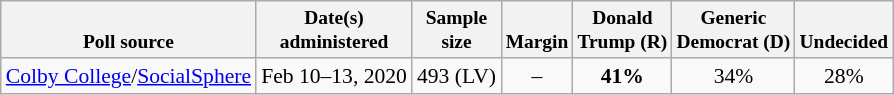<table class="wikitable" style="font-size:90%;text-align:center;">
<tr valign=bottom style="font-size:90%;">
<th>Poll source</th>
<th>Date(s)<br>administered</th>
<th>Sample<br>size</th>
<th>Margin<br></th>
<th>Donald<br>Trump (R)</th>
<th>Generic<br>Democrat (D)</th>
<th>Undecided</th>
</tr>
<tr>
<td style="text-align:left;"><a href='#'>Colby College</a>/<a href='#'>SocialSphere</a> </td>
<td>Feb 10–13, 2020</td>
<td>493 (LV)</td>
<td>–</td>
<td><strong>41%</strong></td>
<td>34%</td>
<td>28%</td>
</tr>
</table>
